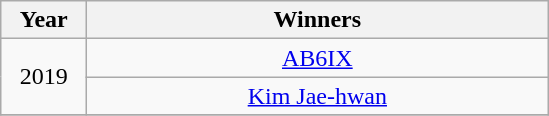<table class="wikitable" style="text-align: center">
<tr>
<th width="50">Year</th>
<th width="300" colspan="2">Winners</th>
</tr>
<tr>
<td rowspan=2>2019</td>
<td><a href='#'>AB6IX</a></td>
</tr>
<tr>
<td><a href='#'>Kim Jae-hwan</a></td>
</tr>
<tr>
</tr>
</table>
